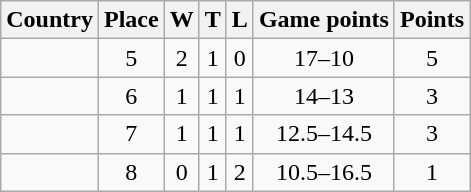<table class="wikitable sortable" style="text-align:center">
<tr>
<th>Country</th>
<th>Place</th>
<th>W</th>
<th>T</th>
<th>L</th>
<th>Game points</th>
<th>Points</th>
</tr>
<tr>
<td align=left></td>
<td>5</td>
<td>2</td>
<td>1</td>
<td>0</td>
<td>17–10</td>
<td>5</td>
</tr>
<tr>
<td align=left></td>
<td>6</td>
<td>1</td>
<td>1</td>
<td>1</td>
<td>14–13</td>
<td>3</td>
</tr>
<tr>
<td align=left></td>
<td>7</td>
<td>1</td>
<td>1</td>
<td>1</td>
<td>12.5–14.5</td>
<td>3</td>
</tr>
<tr>
<td align=left></td>
<td>8</td>
<td>0</td>
<td>1</td>
<td>2</td>
<td>10.5–16.5</td>
<td>1</td>
</tr>
</table>
